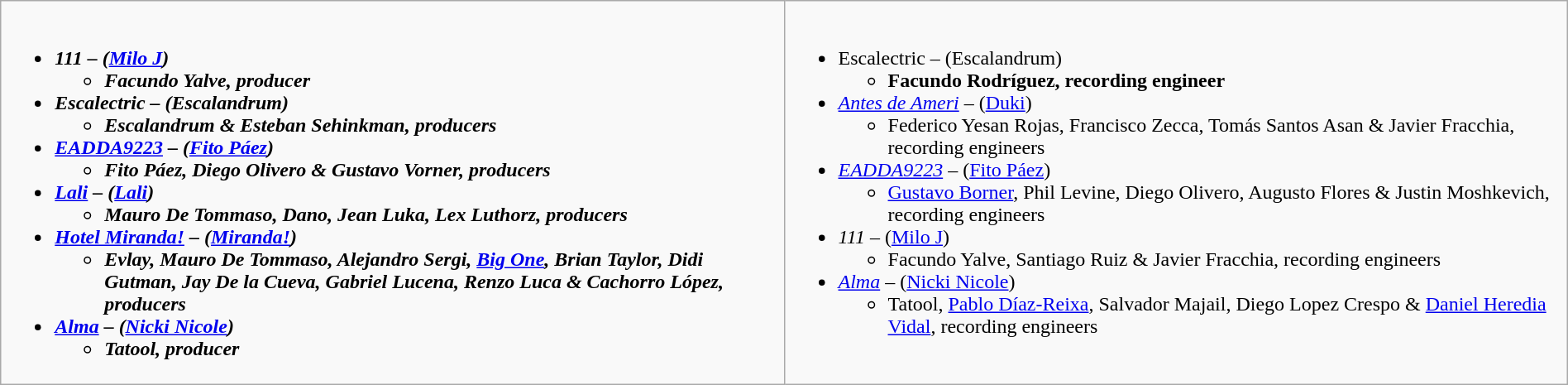<table class="wikitable" width="100%">
<tr>
<td style="vertical-align:top;" width="50%"><br><ul><li><strong><em>111<em> – (<a href='#'>Milo J</a>)<strong><ul><li></strong>Facundo Yalve, producer<strong></li></ul></li><li></em>Escalectric<em> – (Escalandrum)<ul><li>Escalandrum & Esteban Sehinkman, producers</li></ul></li><li></em><a href='#'>EADDA9223</a><em> – (<a href='#'>Fito Páez</a>)<ul><li>Fito Páez, Diego Olivero & Gustavo Vorner, producers</li></ul></li><li></em><a href='#'>Lali</a><em> – (<a href='#'>Lali</a>)<ul><li>Mauro De Tommaso, Dano, Jean Luka, Lex Luthorz, producers</li></ul></li><li></em><a href='#'>Hotel Miranda!</a><em> – (<a href='#'>Miranda!</a>)<ul><li>Evlay, Mauro De Tommaso, Alejandro Sergi, <a href='#'>Big One</a>, Brian Taylor, Didi Gutman, Jay De la Cueva, Gabriel Lucena, Renzo Luca & Cachorro López, producers</li></ul></li><li></em><a href='#'>Alma</a><em> – (<a href='#'>Nicki Nicole</a>)<ul><li>Tatool, producer</li></ul></li></ul></td>
<td style="vertical-align:top;" width="50%"><br><ul><li></em></strong>Escalectric</em> – (Escalandrum)</strong><ul><li><strong>Facundo Rodríguez, recording engineer</strong></li></ul></li><li><em><a href='#'>Antes de Ameri</a></em> – (<a href='#'>Duki</a>)<ul><li>Federico Yesan Rojas, Francisco Zecca, Tomás Santos Asan & Javier Fracchia, recording engineers</li></ul></li><li><em><a href='#'>EADDA9223</a></em> – (<a href='#'>Fito Páez</a>)<ul><li><a href='#'>Gustavo Borner</a>, Phil Levine, Diego Olivero, Augusto Flores & Justin Moshkevich, recording engineers</li></ul></li><li><em>111</em> – (<a href='#'>Milo J</a>)<ul><li>Facundo Yalve, Santiago Ruiz & Javier Fracchia, recording engineers</li></ul></li><li><em><a href='#'>Alma</a></em> – (<a href='#'>Nicki Nicole</a>)<ul><li>Tatool, <a href='#'>Pablo Díaz-Reixa</a>, Salvador Majail, Diego Lopez Crespo & <a href='#'>Daniel Heredia Vidal</a>, recording engineers</li></ul></li></ul></td>
</tr>
</table>
